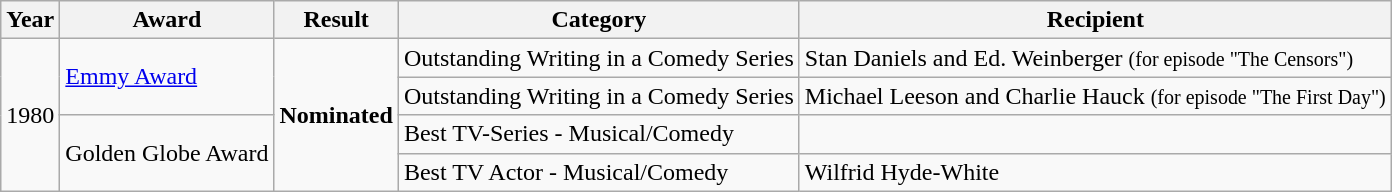<table class="wikitable">
<tr>
<th>Year</th>
<th>Award</th>
<th>Result</th>
<th>Category</th>
<th>Recipient</th>
</tr>
<tr>
<td rowspan=4>1980</td>
<td rowspan=2><a href='#'>Emmy Award</a></td>
<td rowspan=4><strong>Nominated</strong></td>
<td>Outstanding Writing in a Comedy Series</td>
<td>Stan Daniels and Ed. Weinberger <small>(for episode "The Censors")</small></td>
</tr>
<tr>
<td>Outstanding Writing in a Comedy Series</td>
<td>Michael Leeson and Charlie Hauck <small>(for episode "The First Day")</small></td>
</tr>
<tr>
<td rowspan=2>Golden Globe Award</td>
<td>Best TV-Series - Musical/Comedy</td>
<td></td>
</tr>
<tr>
<td>Best TV Actor - Musical/Comedy</td>
<td>Wilfrid Hyde-White</td>
</tr>
</table>
